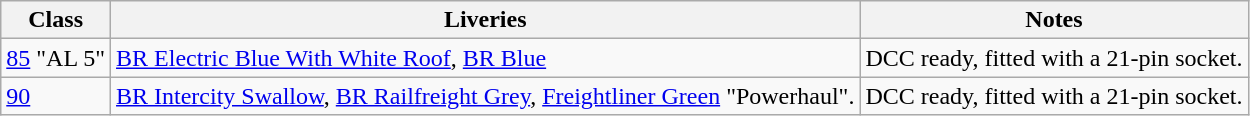<table class="wikitable">
<tr>
<th>Class</th>
<th>Liveries</th>
<th>Notes</th>
</tr>
<tr>
<td><a href='#'>85</a> "AL 5"</td>
<td><a href='#'>BR Electric Blue With White Roof</a>, <a href='#'>BR Blue</a></td>
<td>DCC ready, fitted with a 21-pin socket.</td>
</tr>
<tr>
<td><a href='#'>90</a></td>
<td><a href='#'>BR Intercity Swallow</a>, <a href='#'>BR Railfreight Grey</a>, <a href='#'>Freightliner Green</a> "Powerhaul".</td>
<td>DCC ready, fitted with a 21-pin socket.</td>
</tr>
</table>
